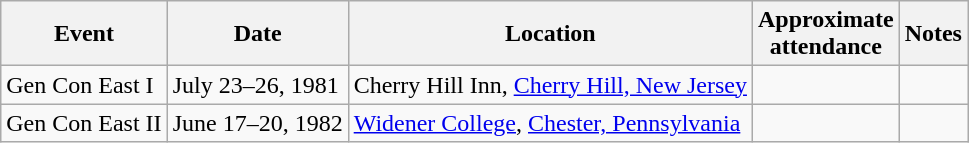<table class="wikitable">
<tr>
<th>Event</th>
<th>Date</th>
<th>Location</th>
<th>Approximate<br>attendance</th>
<th>Notes</th>
</tr>
<tr>
<td>Gen Con East I</td>
<td>July 23–26, 1981</td>
<td>Cherry Hill Inn, <a href='#'>Cherry Hill, New Jersey</a></td>
<td></td>
<td></td>
</tr>
<tr>
<td>Gen Con East II</td>
<td>June 17–20, 1982</td>
<td><a href='#'>Widener College</a>, <a href='#'>Chester, Pennsylvania</a></td>
<td></td>
<td></td>
</tr>
</table>
